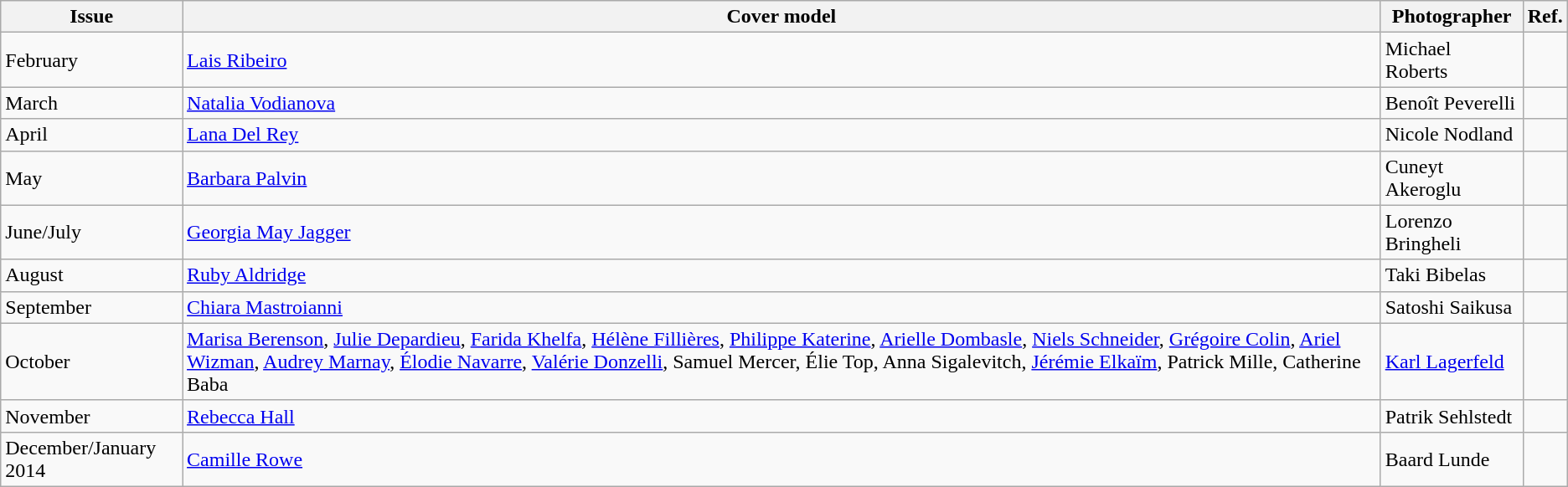<table class="wikitable">
<tr>
<th>Issue</th>
<th>Cover model</th>
<th>Photographer</th>
<th>Ref.</th>
</tr>
<tr>
<td>February</td>
<td><a href='#'>Lais Ribeiro</a></td>
<td>Michael Roberts</td>
<td></td>
</tr>
<tr>
<td>March</td>
<td><a href='#'>Natalia Vodianova</a></td>
<td>Benoît Peverelli</td>
<td></td>
</tr>
<tr>
<td>April</td>
<td><a href='#'>Lana Del Rey</a></td>
<td>Nicole Nodland</td>
<td></td>
</tr>
<tr>
<td>May</td>
<td><a href='#'>Barbara Palvin</a></td>
<td>Cuneyt Akeroglu</td>
<td></td>
</tr>
<tr>
<td>June/July</td>
<td><a href='#'>Georgia May Jagger</a></td>
<td>Lorenzo Bringheli</td>
<td></td>
</tr>
<tr>
<td>August</td>
<td><a href='#'>Ruby Aldridge</a></td>
<td>Taki Bibelas</td>
<td></td>
</tr>
<tr>
<td>September</td>
<td><a href='#'>Chiara Mastroianni</a></td>
<td>Satoshi Saikusa</td>
<td></td>
</tr>
<tr>
<td>October</td>
<td><a href='#'>Marisa Berenson</a>, <a href='#'>Julie Depardieu</a>, <a href='#'>Farida Khelfa</a>, <a href='#'>Hélène Fillières</a>, <a href='#'>Philippe Katerine</a>, <a href='#'>Arielle Dombasle</a>, <a href='#'>Niels Schneider</a>, <a href='#'>Grégoire Colin</a>, <a href='#'>Ariel Wizman</a>, <a href='#'>Audrey Marnay</a>, <a href='#'>Élodie Navarre</a>, <a href='#'>Valérie Donzelli</a>, Samuel Mercer, Élie Top, Anna Sigalevitch, <a href='#'>Jérémie Elkaïm</a>, Patrick Mille, Catherine Baba</td>
<td><a href='#'>Karl Lagerfeld</a></td>
<td></td>
</tr>
<tr>
<td>November</td>
<td><a href='#'>Rebecca Hall</a></td>
<td>Patrik Sehlstedt</td>
<td></td>
</tr>
<tr>
<td>December/January 2014</td>
<td><a href='#'>Camille Rowe</a></td>
<td>Baard Lunde</td>
<td></td>
</tr>
</table>
